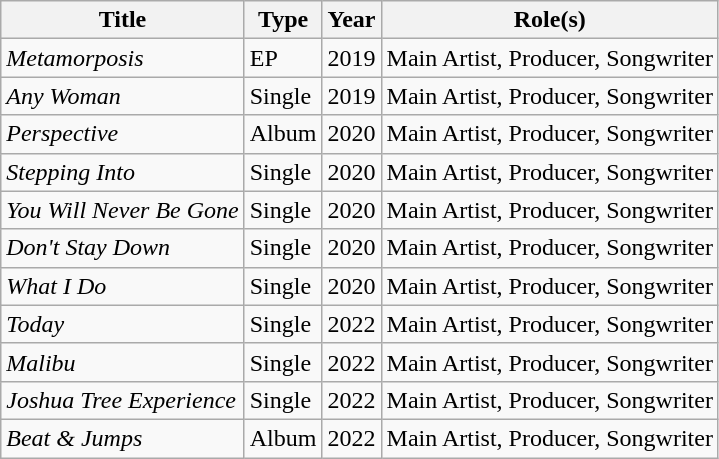<table class="wikitable">
<tr>
<th>Title</th>
<th>Type</th>
<th>Year</th>
<th>Role(s)</th>
</tr>
<tr>
<td><em>Metamorposis</em></td>
<td>EP</td>
<td>2019</td>
<td>Main Artist, Producer, Songwriter</td>
</tr>
<tr>
<td><em>Any Woman</em></td>
<td>Single</td>
<td>2019</td>
<td>Main Artist, Producer, Songwriter</td>
</tr>
<tr>
<td><em>Perspective</em></td>
<td>Album</td>
<td>2020</td>
<td>Main Artist, Producer, Songwriter</td>
</tr>
<tr>
<td><em>Stepping Into</em></td>
<td>Single</td>
<td>2020</td>
<td>Main Artist, Producer, Songwriter</td>
</tr>
<tr>
<td><em>You Will Never Be Gone</em></td>
<td>Single</td>
<td>2020</td>
<td>Main Artist, Producer, Songwriter</td>
</tr>
<tr>
<td><em>Don't Stay Down</em></td>
<td>Single</td>
<td>2020</td>
<td>Main Artist, Producer, Songwriter</td>
</tr>
<tr>
<td><em>What I Do</em></td>
<td>Single</td>
<td>2020</td>
<td>Main Artist, Producer, Songwriter</td>
</tr>
<tr>
<td><em>Today</em></td>
<td>Single</td>
<td>2022</td>
<td>Main Artist, Producer, Songwriter</td>
</tr>
<tr>
<td><em>Malibu</em></td>
<td>Single</td>
<td>2022</td>
<td>Main Artist, Producer, Songwriter</td>
</tr>
<tr>
<td><em>Joshua Tree Experience</em></td>
<td>Single</td>
<td>2022</td>
<td>Main Artist, Producer, Songwriter</td>
</tr>
<tr>
<td><em>Beat & Jumps</em></td>
<td>Album</td>
<td>2022</td>
<td>Main Artist, Producer, Songwriter</td>
</tr>
</table>
